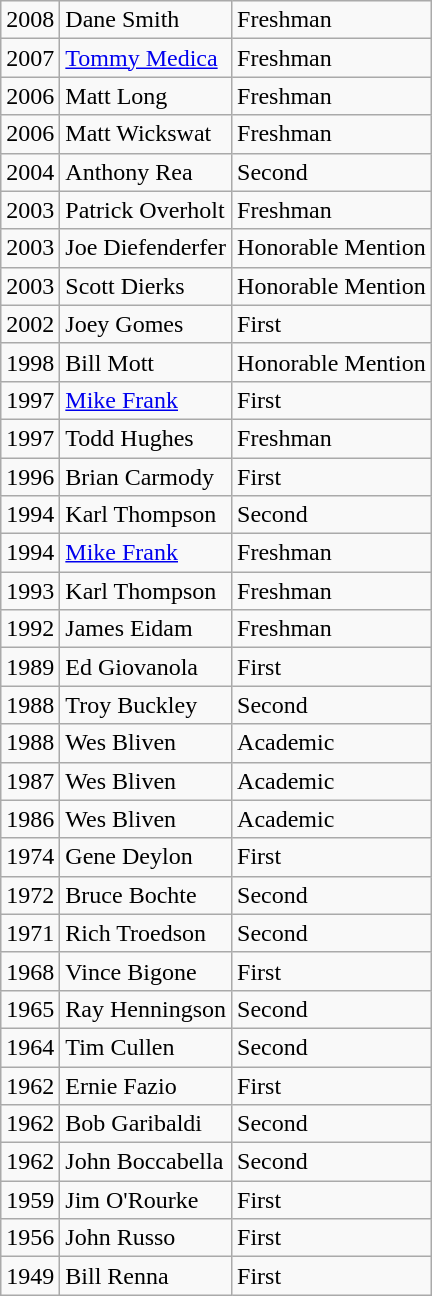<table class="wikitable">
<tr>
<td>2008</td>
<td>Dane Smith</td>
<td>Freshman</td>
</tr>
<tr>
<td>2007</td>
<td><a href='#'>Tommy Medica</a></td>
<td>Freshman</td>
</tr>
<tr>
<td>2006</td>
<td>Matt Long</td>
<td>Freshman</td>
</tr>
<tr>
<td>2006</td>
<td>Matt Wickswat</td>
<td>Freshman</td>
</tr>
<tr>
<td>2004</td>
<td>Anthony Rea</td>
<td>Second</td>
</tr>
<tr>
<td>2003</td>
<td>Patrick Overholt</td>
<td>Freshman</td>
</tr>
<tr>
<td>2003</td>
<td>Joe Diefenderfer</td>
<td>Honorable Mention</td>
</tr>
<tr>
<td>2003</td>
<td>Scott Dierks</td>
<td>Honorable Mention</td>
</tr>
<tr>
<td>2002</td>
<td>Joey Gomes</td>
<td>First</td>
</tr>
<tr>
<td>1998</td>
<td>Bill Mott</td>
<td>Honorable Mention</td>
</tr>
<tr>
<td>1997</td>
<td><a href='#'>Mike Frank</a></td>
<td>First</td>
</tr>
<tr>
<td>1997</td>
<td>Todd Hughes</td>
<td>Freshman</td>
</tr>
<tr>
<td>1996</td>
<td>Brian Carmody</td>
<td>First</td>
</tr>
<tr>
<td>1994</td>
<td>Karl Thompson</td>
<td>Second</td>
</tr>
<tr>
<td>1994</td>
<td><a href='#'>Mike Frank</a></td>
<td>Freshman</td>
</tr>
<tr>
<td>1993</td>
<td>Karl Thompson</td>
<td>Freshman</td>
</tr>
<tr>
<td>1992</td>
<td>James Eidam</td>
<td>Freshman</td>
</tr>
<tr>
<td>1989</td>
<td>Ed Giovanola</td>
<td>First</td>
</tr>
<tr>
<td>1988</td>
<td>Troy Buckley</td>
<td>Second</td>
</tr>
<tr>
<td>1988</td>
<td>Wes Bliven</td>
<td>Academic</td>
</tr>
<tr>
<td>1987</td>
<td>Wes Bliven</td>
<td>Academic</td>
</tr>
<tr>
<td>1986</td>
<td>Wes Bliven</td>
<td>Academic</td>
</tr>
<tr>
<td>1974</td>
<td>Gene Deylon</td>
<td>First</td>
</tr>
<tr>
<td>1972</td>
<td>Bruce Bochte</td>
<td>Second</td>
</tr>
<tr>
<td>1971</td>
<td>Rich Troedson</td>
<td>Second</td>
</tr>
<tr>
<td>1968</td>
<td>Vince Bigone</td>
<td>First</td>
</tr>
<tr>
<td>1965</td>
<td>Ray Henningson</td>
<td>Second</td>
</tr>
<tr>
<td>1964</td>
<td>Tim Cullen</td>
<td>Second</td>
</tr>
<tr>
<td>1962</td>
<td>Ernie Fazio</td>
<td>First</td>
</tr>
<tr>
<td>1962</td>
<td>Bob Garibaldi</td>
<td>Second</td>
</tr>
<tr>
<td>1962</td>
<td>John Boccabella</td>
<td>Second</td>
</tr>
<tr>
<td>1959</td>
<td>Jim O'Rourke</td>
<td>First</td>
</tr>
<tr>
<td>1956</td>
<td>John Russo</td>
<td>First</td>
</tr>
<tr>
<td>1949</td>
<td>Bill Renna</td>
<td>First</td>
</tr>
</table>
